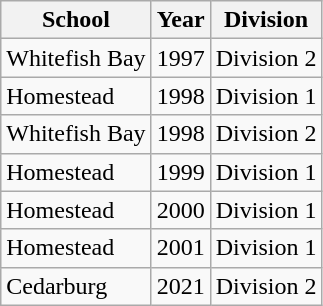<table class="wikitable">
<tr>
<th>School</th>
<th>Year</th>
<th>Division</th>
</tr>
<tr>
<td>Whitefish Bay</td>
<td>1997</td>
<td>Division 2</td>
</tr>
<tr>
<td>Homestead</td>
<td>1998</td>
<td>Division 1</td>
</tr>
<tr>
<td>Whitefish Bay</td>
<td>1998</td>
<td>Division 2</td>
</tr>
<tr>
<td>Homestead</td>
<td>1999</td>
<td>Division 1</td>
</tr>
<tr>
<td>Homestead</td>
<td>2000</td>
<td>Division 1</td>
</tr>
<tr>
<td>Homestead</td>
<td>2001</td>
<td>Division 1</td>
</tr>
<tr>
<td>Cedarburg</td>
<td>2021</td>
<td>Division 2</td>
</tr>
</table>
